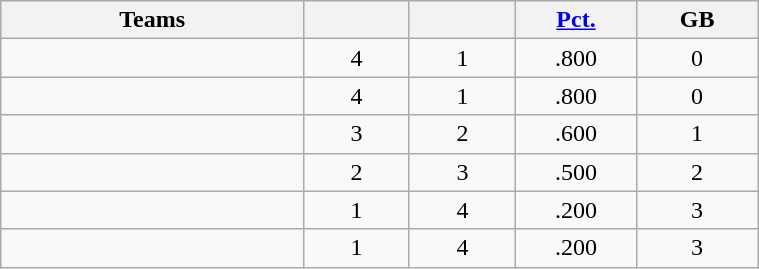<table class="wikitable" width="40%" style="text-align:center;">
<tr>
<th width="20%">Teams</th>
<th width="7%"></th>
<th width="7%"></th>
<th width="8%"><a href='#'>Pct.</a></th>
<th width="8%">GB</th>
</tr>
<tr>
<td align=left></td>
<td>4</td>
<td>1</td>
<td>.800</td>
<td>0</td>
</tr>
<tr>
<td align=left></td>
<td>4</td>
<td>1</td>
<td>.800</td>
<td>0</td>
</tr>
<tr>
<td align=left></td>
<td>3</td>
<td>2</td>
<td>.600</td>
<td>1</td>
</tr>
<tr>
<td align=left></td>
<td>2</td>
<td>3</td>
<td>.500</td>
<td>2</td>
</tr>
<tr>
<td align=left></td>
<td>1</td>
<td>4</td>
<td>.200</td>
<td>3</td>
</tr>
<tr>
<td align=left></td>
<td>1</td>
<td>4</td>
<td>.200</td>
<td>3</td>
</tr>
</table>
